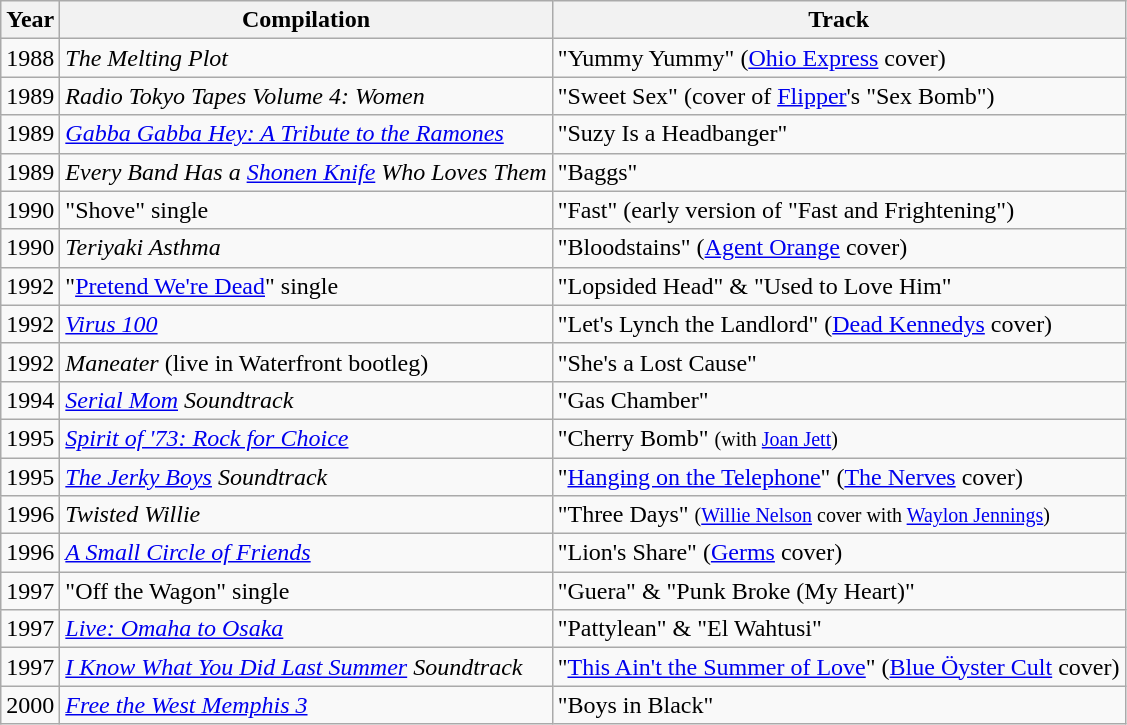<table class="wikitable">
<tr>
<th>Year</th>
<th>Compilation</th>
<th>Track</th>
</tr>
<tr>
<td>1988</td>
<td><em>The Melting Plot</em></td>
<td>"Yummy Yummy"  (<a href='#'>Ohio Express</a> cover)</td>
</tr>
<tr>
<td>1989</td>
<td><em>Radio Tokyo Tapes Volume 4: Women</em></td>
<td>"Sweet Sex" (cover of <a href='#'>Flipper</a>'s "Sex Bomb")</td>
</tr>
<tr>
<td>1989</td>
<td><em><a href='#'>Gabba Gabba Hey: A Tribute to the Ramones</a></em></td>
<td>"Suzy Is a Headbanger"</td>
</tr>
<tr>
<td>1989</td>
<td><em>Every Band Has a <a href='#'>Shonen Knife</a> Who Loves Them</em></td>
<td>"Baggs"</td>
</tr>
<tr>
<td>1990</td>
<td>"Shove" single</td>
<td>"Fast" (early version of "Fast and Frightening")</td>
</tr>
<tr>
<td>1990</td>
<td><em>Teriyaki Asthma</em></td>
<td>"Bloodstains" (<a href='#'>Agent Orange</a> cover)</td>
</tr>
<tr>
<td>1992</td>
<td>"<a href='#'>Pretend We're Dead</a>" single</td>
<td>"Lopsided Head" & "Used to Love Him"</td>
</tr>
<tr>
<td>1992</td>
<td><em><a href='#'>Virus 100</a></em></td>
<td>"Let's Lynch the Landlord" (<a href='#'>Dead Kennedys</a> cover)</td>
</tr>
<tr>
<td>1992</td>
<td><em>Maneater</em> (live in Waterfront bootleg)</td>
<td>"She's a Lost Cause"</td>
</tr>
<tr>
<td>1994</td>
<td><em><a href='#'>Serial Mom</a> Soundtrack</em></td>
<td>"Gas Chamber"</td>
</tr>
<tr>
<td>1995</td>
<td><em><a href='#'>Spirit of '73: Rock for Choice</a></em></td>
<td>"Cherry Bomb" <small>(with <a href='#'>Joan Jett</a>)</small></td>
</tr>
<tr>
<td>1995</td>
<td><em><a href='#'>The Jerky Boys</a> Soundtrack</em></td>
<td>"<a href='#'>Hanging on the Telephone</a>" (<a href='#'>The Nerves</a> cover)</td>
</tr>
<tr>
<td>1996</td>
<td><em>Twisted Willie</em></td>
<td>"Three Days" <small>(<a href='#'>Willie Nelson</a> cover with <a href='#'>Waylon Jennings</a>)</small></td>
</tr>
<tr>
<td>1996</td>
<td><em><a href='#'>A Small Circle of Friends</a></em></td>
<td>"Lion's Share" (<a href='#'>Germs</a> cover)</td>
</tr>
<tr>
<td>1997</td>
<td>"Off the Wagon" single</td>
<td>"Guera" & "Punk Broke (My Heart)"</td>
</tr>
<tr>
<td>1997</td>
<td><em><a href='#'>Live: Omaha to Osaka</a></em></td>
<td>"Pattylean" & "El Wahtusi"</td>
</tr>
<tr>
<td>1997</td>
<td><em><a href='#'>I Know What You Did Last Summer</a> Soundtrack</em></td>
<td>"<a href='#'>This Ain't the Summer of Love</a>" (<a href='#'>Blue Öyster Cult</a> cover)</td>
</tr>
<tr>
<td>2000</td>
<td><em><a href='#'>Free the West Memphis 3</a></em></td>
<td>"Boys in Black"</td>
</tr>
</table>
